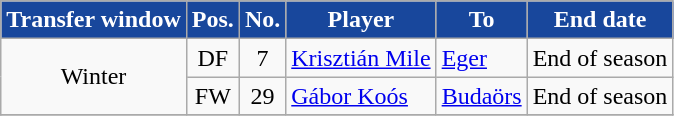<table class="wikitable plainrowheaders sortable">
<tr>
<th style="background-color:#18479C;color:white">Transfer window</th>
<th style="background-color:#18479C;color:white">Pos.</th>
<th style="background-color:#18479C;color:white">No.</th>
<th style="background-color:#18479C;color:white">Player</th>
<th style="background-color:#18479C;color:white">To</th>
<th style="background-color:#18479C;color:white">End date</th>
</tr>
<tr>
<td rowspan="2" style="text-align:center;">Winter</td>
<td style=text-align:center;>DF</td>
<td style=text-align:center;>7</td>
<td style=text-align:left;> <a href='#'>Krisztián Mile</a></td>
<td style=text-align:left;><a href='#'>Eger</a></td>
<td style=text-align:center;>End of season</td>
</tr>
<tr>
<td style=text-align:center;>FW</td>
<td style=text-align:center;>29</td>
<td style=text-align:left;> <a href='#'>Gábor Koós</a></td>
<td style=text-align:left;><a href='#'>Budaörs</a></td>
<td style=text-align:center;>End of season</td>
</tr>
<tr>
</tr>
</table>
